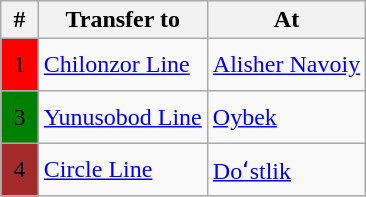<table class="wikitable" style="border-collapse: collapse; text-align: left;">
<tr>
<th>#</th>
<th>Transfer to</th>
<th>At</th>
</tr>
<tr>
<td style="background: red; padding:.5em;">1</td>
<td style="text-align: left;"><a href='#'>Chilonzor Line</a></td>
<td><a href='#'>Alisher Navoiy</a></td>
</tr>
<tr>
<td style="background: green;padding:.5em;">3</td>
<td style="text-align: left;"><a href='#'>Yunusobod Line</a></td>
<td><a href='#'>Oybek</a></td>
</tr>
<tr>
<td style="background: brown;padding:.5em;">4</td>
<td style="text-align: left;"><a href='#'>Circle Line</a></td>
<td><a href='#'>Doʻstlik</a></td>
</tr>
</table>
